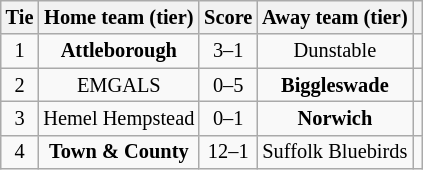<table class="wikitable" style="text-align:center; font-size:85%">
<tr>
<th>Tie</th>
<th>Home team (tier)</th>
<th>Score</th>
<th>Away team (tier)</th>
<th></th>
</tr>
<tr>
<td align="center">1</td>
<td><strong>Attleborough</strong></td>
<td align="center">3–1</td>
<td>Dunstable</td>
<td></td>
</tr>
<tr>
<td align="center">2</td>
<td>EMGALS</td>
<td align="center">0–5</td>
<td><strong>Biggleswade</strong></td>
<td></td>
</tr>
<tr>
<td align="center">3</td>
<td>Hemel Hempstead</td>
<td align="center">0–1</td>
<td><strong>Norwich</strong></td>
<td></td>
</tr>
<tr>
<td align="center">4</td>
<td><strong>Town & County</strong></td>
<td align="center">12–1</td>
<td>Suffolk Bluebirds</td>
<td></td>
</tr>
</table>
